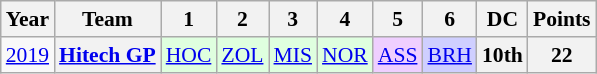<table class="wikitable" style="text-align:center; font-size:90%">
<tr>
<th>Year</th>
<th>Team</th>
<th>1</th>
<th>2</th>
<th>3</th>
<th>4</th>
<th>5</th>
<th>6</th>
<th>DC</th>
<th>Points</th>
</tr>
<tr>
<td><a href='#'>2019</a></td>
<th><a href='#'>Hitech GP</a></th>
<td style="background:#DFFFDF;"><a href='#'>HOC</a><br></td>
<td style="background:#DFFFDF;"><a href='#'>ZOL</a><br></td>
<td style="background:#DFFFDF;"><a href='#'>MIS</a><br></td>
<td style="background:#DFFFDF;"><a href='#'>NOR</a><br></td>
<td style="background:#EFCFFF;"><a href='#'>ASS</a><br></td>
<td style="background:#CFCFFF;"><a href='#'>BRH</a><br></td>
<th>10th</th>
<th>22</th>
</tr>
</table>
